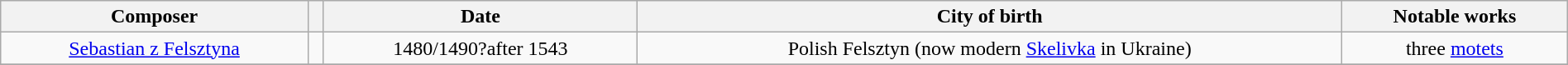<table class="wikitable sortable" style="width:100%; text-align: center">
<tr>
<th>Composer</th>
<th></th>
<th>Date</th>
<th>City of birth</th>
<th>Notable works</th>
</tr>
<tr>
<td><a href='#'>Sebastian z Felsztyna</a></td>
<td></td>
<td>1480/1490?after 1543</td>
<td>Polish Felsztyn (now modern <a href='#'>Skelivka</a> in Ukraine)</td>
<td>three <a href='#'>motets</a></td>
</tr>
<tr>
</tr>
</table>
